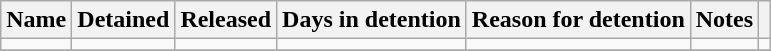<table class="wikitable sortable">
<tr>
<th>Name</th>
<th>Detained</th>
<th>Released</th>
<th>Days in detention</th>
<th>Reason for detention</th>
<th>Notes</th>
<th class="unsortable"></th>
</tr>
<tr>
<td></td>
<td></td>
<td></td>
<td></td>
<td></td>
<td></td>
<td align="center"></td>
</tr>
<tr>
</tr>
</table>
